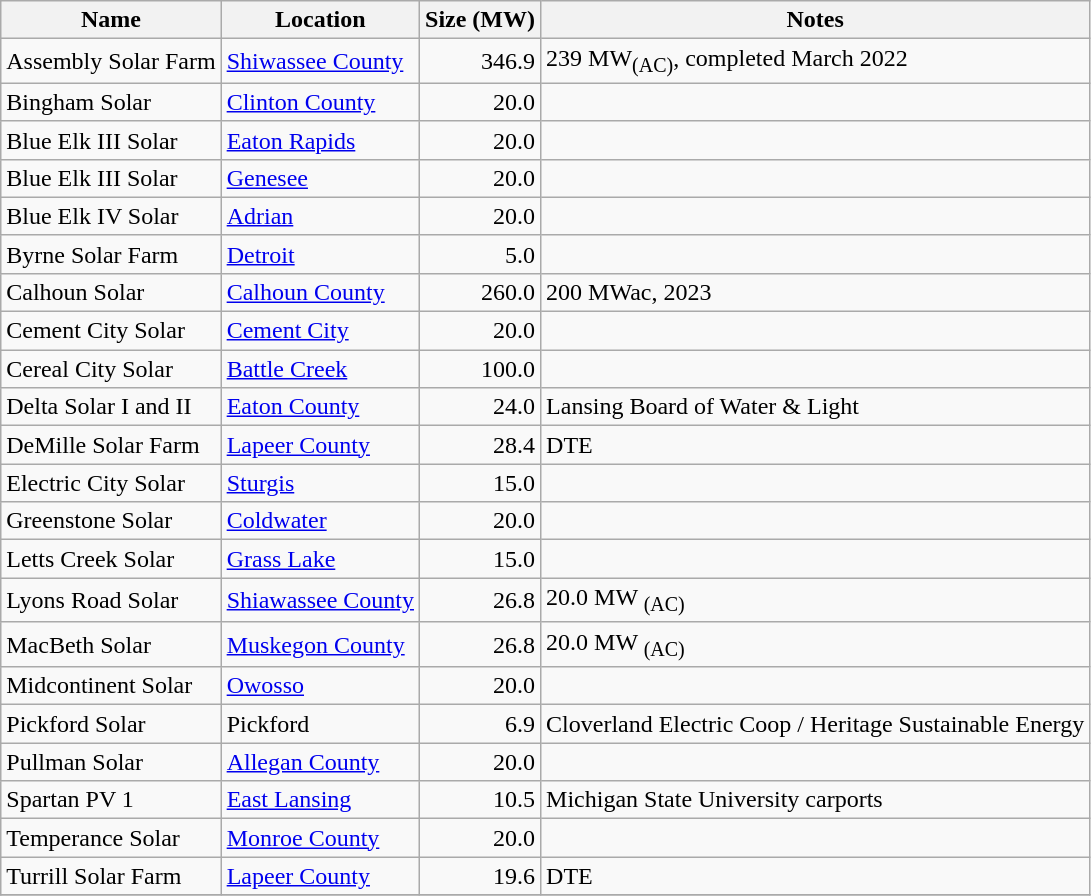<table class="wikitable sortable">
<tr>
<th>Name</th>
<th>Location</th>
<th>Size (MW)</th>
<th>Notes</th>
</tr>
<tr>
<td>Assembly Solar Farm</td>
<td><a href='#'>Shiwassee County</a></td>
<td align= "right">346.9</td>
<td>239 MW<sub>(AC)</sub>, completed March 2022 </td>
</tr>
<tr>
<td>Bingham Solar</td>
<td><a href='#'>Clinton County</a></td>
<td align= "right">20.0</td>
<td></td>
</tr>
<tr>
<td>Blue Elk III Solar</td>
<td><a href='#'>Eaton Rapids</a></td>
<td align= "right">20.0</td>
<td></td>
</tr>
<tr>
<td>Blue Elk III Solar</td>
<td><a href='#'>Genesee</a></td>
<td align= "right">20.0</td>
<td></td>
</tr>
<tr>
<td>Blue Elk IV Solar</td>
<td><a href='#'>Adrian</a></td>
<td align= "right">20.0</td>
<td></td>
</tr>
<tr>
<td>Byrne Solar Farm</td>
<td><a href='#'>Detroit</a></td>
<td align= "right">5.0</td>
<td></td>
</tr>
<tr>
<td>Calhoun Solar</td>
<td><a href='#'>Calhoun County</a></td>
<td align= "right">260.0</td>
<td>200 MWac, 2023 </td>
</tr>
<tr>
<td>Cement City Solar</td>
<td><a href='#'>Cement City</a></td>
<td align= "right">20.0</td>
<td></td>
</tr>
<tr>
<td>Cereal City Solar</td>
<td><a href='#'>Battle Creek</a></td>
<td align= "right">100.0</td>
<td></td>
</tr>
<tr>
<td>Delta Solar I and II</td>
<td><a href='#'>Eaton County</a></td>
<td align= "right">24.0</td>
<td>Lansing Board of Water & Light</td>
</tr>
<tr>
<td>DeMille Solar Farm</td>
<td><a href='#'>Lapeer County</a></td>
<td align= "right">28.4</td>
<td>DTE</td>
</tr>
<tr>
<td>Electric City Solar</td>
<td><a href='#'>Sturgis</a></td>
<td align= "right">15.0</td>
<td></td>
</tr>
<tr>
<td>Greenstone Solar</td>
<td><a href='#'>Coldwater</a></td>
<td align= "right">20.0</td>
<td></td>
</tr>
<tr>
<td>Letts Creek Solar</td>
<td><a href='#'>Grass Lake</a></td>
<td align= "right">15.0</td>
<td></td>
</tr>
<tr>
<td>Lyons Road Solar</td>
<td><a href='#'>Shiawassee County</a></td>
<td align= "right">26.8</td>
<td>20.0 MW <sub>(AC)</sub></td>
</tr>
<tr>
<td>MacBeth Solar</td>
<td><a href='#'>Muskegon County</a></td>
<td align= "right">26.8</td>
<td>20.0 MW <sub>(AC)</sub></td>
</tr>
<tr>
<td>Midcontinent Solar</td>
<td><a href='#'>Owosso</a></td>
<td align= "right">20.0</td>
<td></td>
</tr>
<tr>
<td>Pickford Solar</td>
<td>Pickford</td>
<td align="right">6.9</td>
<td>Cloverland Electric Coop / Heritage Sustainable Energy</td>
</tr>
<tr>
<td>Pullman Solar</td>
<td><a href='#'>Allegan County</a></td>
<td align= "right">20.0</td>
<td></td>
</tr>
<tr>
<td>Spartan PV 1</td>
<td><a href='#'>East Lansing</a></td>
<td align= "right">10.5</td>
<td>Michigan State University carports</td>
</tr>
<tr>
<td>Temperance Solar</td>
<td><a href='#'>Monroe County</a></td>
<td align= "right">20.0</td>
<td></td>
</tr>
<tr>
<td>Turrill Solar Farm</td>
<td><a href='#'>Lapeer County</a></td>
<td align= "right">19.6</td>
<td>DTE</td>
</tr>
<tr>
</tr>
</table>
